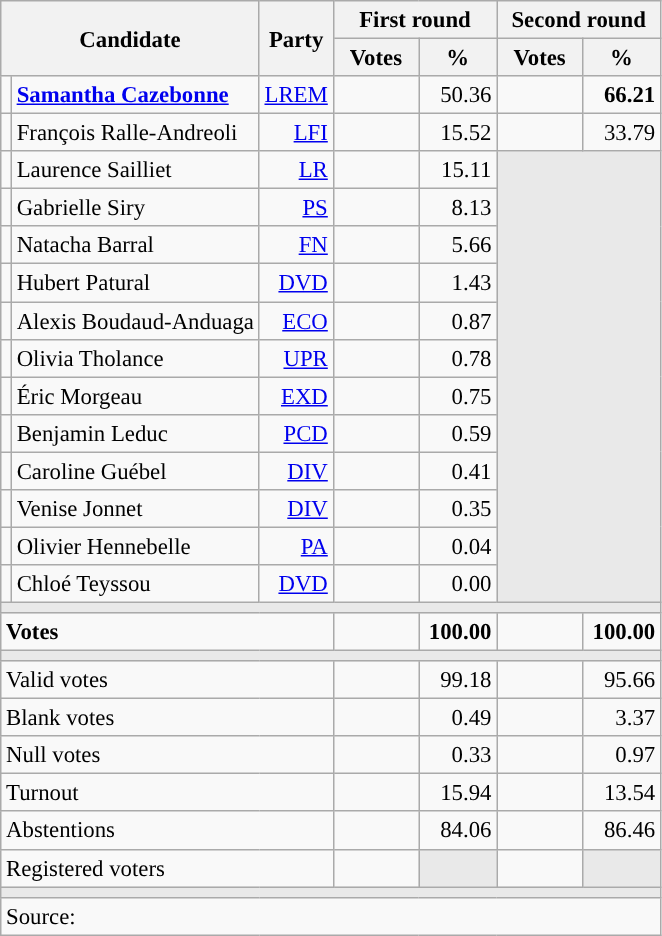<table class="wikitable" style="text-align:right;font-size:95%;">
<tr>
<th rowspan="2" colspan="2">Candidate</th>
<th rowspan="2">Party</th>
<th colspan="2">First round</th>
<th colspan="2">Second round</th>
</tr>
<tr>
<th style="width:50px;">Votes</th>
<th style="width:45px;">%</th>
<th style="width:50px;">Votes</th>
<th style="width:45px;">%</th>
</tr>
<tr>
<td style="background:"></td>
<td style="text-align:left;"><strong><a href='#'>Samantha Cazebonne</a></strong></td>
<td><a href='#'>LREM</a></td>
<td></td>
<td>50.36</td>
<td><strong></strong></td>
<td><strong>66.21</strong></td>
</tr>
<tr>
<td style="background:"></td>
<td style="text-align:left;">François Ralle-Andreoli</td>
<td><a href='#'>LFI</a></td>
<td></td>
<td>15.52</td>
<td></td>
<td>33.79</td>
</tr>
<tr>
<td style="background:"></td>
<td style="text-align:left;">Laurence Sailliet</td>
<td><a href='#'>LR</a></td>
<td></td>
<td>15.11</td>
<td colspan="2" rowspan="12" style="background:#E9E9E9;"></td>
</tr>
<tr>
<td style="background:"></td>
<td style="text-align:left;">Gabrielle Siry</td>
<td><a href='#'>PS</a></td>
<td></td>
<td>8.13</td>
</tr>
<tr>
<td style="background:"></td>
<td style="text-align:left;">Natacha Barral</td>
<td><a href='#'>FN</a></td>
<td></td>
<td>5.66</td>
</tr>
<tr>
<td style="background:"></td>
<td style="text-align:left;">Hubert Patural</td>
<td><a href='#'>DVD</a></td>
<td></td>
<td>1.43</td>
</tr>
<tr>
<td style="background:"></td>
<td style="text-align:left;">Alexis Boudaud-Anduaga</td>
<td><a href='#'>ECO</a></td>
<td></td>
<td>0.87</td>
</tr>
<tr>
<td style="background:"></td>
<td style="text-align:left;">Olivia Tholance</td>
<td><a href='#'>UPR</a></td>
<td></td>
<td>0.78</td>
</tr>
<tr>
<td style="background:"></td>
<td style="text-align:left;">Éric Morgeau</td>
<td><a href='#'>EXD</a></td>
<td></td>
<td>0.75</td>
</tr>
<tr>
<td style="background:"></td>
<td style="text-align:left;">Benjamin Leduc</td>
<td><a href='#'>PCD</a></td>
<td></td>
<td>0.59</td>
</tr>
<tr>
<td style="background:"></td>
<td style="text-align:left;">Caroline Guébel</td>
<td><a href='#'>DIV</a></td>
<td></td>
<td>0.41</td>
</tr>
<tr>
<td style="background:"></td>
<td style="text-align:left;">Venise Jonnet</td>
<td><a href='#'>DIV</a></td>
<td></td>
<td>0.35</td>
</tr>
<tr>
<td style="background:"></td>
<td style="text-align:left;">Olivier Hennebelle</td>
<td><a href='#'>PA</a></td>
<td></td>
<td>0.04</td>
</tr>
<tr>
<td style="background:"></td>
<td style="text-align:left;">Chloé Teyssou</td>
<td><a href='#'>DVD</a></td>
<td></td>
<td>0.00</td>
</tr>
<tr>
<td colspan="7" style="background:#E9E9E9;"></td>
</tr>
<tr style="font-weight:bold;">
<td colspan="3" style="text-align:left;">Votes</td>
<td></td>
<td>100.00</td>
<td></td>
<td>100.00</td>
</tr>
<tr>
<td colspan="7" style="background:#E9E9E9;"></td>
</tr>
<tr>
<td colspan="3" style="text-align:left;">Valid votes</td>
<td></td>
<td>99.18</td>
<td></td>
<td>95.66</td>
</tr>
<tr>
<td colspan="3" style="text-align:left;">Blank votes</td>
<td></td>
<td>0.49</td>
<td></td>
<td>3.37</td>
</tr>
<tr>
<td colspan="3" style="text-align:left;">Null votes</td>
<td></td>
<td>0.33</td>
<td></td>
<td>0.97</td>
</tr>
<tr>
<td colspan="3" style="text-align:left;">Turnout</td>
<td></td>
<td>15.94</td>
<td></td>
<td>13.54</td>
</tr>
<tr>
<td colspan="3" style="text-align:left;">Abstentions</td>
<td></td>
<td>84.06</td>
<td></td>
<td>86.46</td>
</tr>
<tr>
<td colspan="3" style="text-align:left;">Registered voters</td>
<td></td>
<td style="background:#E9E9E9;"></td>
<td></td>
<td style="background:#E9E9E9;"></td>
</tr>
<tr>
<td colspan="7" style="background:#E9E9E9;"></td>
</tr>
<tr>
<td colspan="7" style="text-align:left;">Source: </td>
</tr>
</table>
